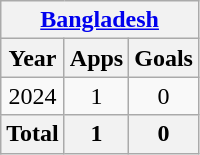<table class="wikitable" style="text-align:center">
<tr>
<th colspan=10><a href='#'>Bangladesh</a></th>
</tr>
<tr>
<th>Year</th>
<th>Apps</th>
<th>Goals</th>
</tr>
<tr>
<td>2024</td>
<td>1</td>
<td>0</td>
</tr>
<tr>
<th>Total</th>
<th>1</th>
<th>0</th>
</tr>
</table>
